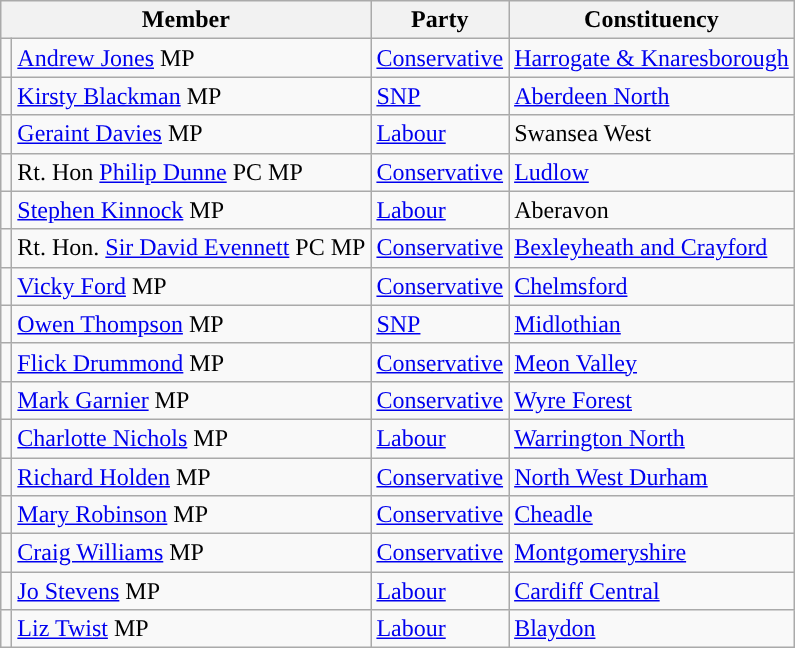<table class="wikitable">
<tr>
<th colspan="2" valign="top">Member</th>
<th valign="top">Party</th>
<th valign="top">Constituency</th>
</tr>
<tr>
<td style="color:inherit;background:"></td>
<td><a href='#'>Andrew Jones</a> MP</td>
<td><a href='#'>Conservative</a></td>
<td><a href='#'>Harrogate & Knaresborough</a></td>
</tr>
<tr>
<td style="color:inherit;background:"></td>
<td><a href='#'>Kirsty Blackman</a> MP</td>
<td><a href='#'>SNP</a></td>
<td><a href='#'>Aberdeen North</a></td>
</tr>
<tr>
<td style="color:inherit;background:"></td>
<td><a href='#'>Geraint Davies</a> MP</td>
<td><a href='#'>Labour</a></td>
<td>Swansea West</td>
</tr>
<tr>
<td style="color:inherit;background:"></td>
<td>Rt. Hon <a href='#'>Philip Dunne</a> PC MP</td>
<td><a href='#'>Conservative</a></td>
<td><a href='#'>Ludlow</a></td>
</tr>
<tr>
<td style="color:inherit;background:"></td>
<td><a href='#'>Stephen Kinnock</a> MP</td>
<td><a href='#'>Labour</a></td>
<td>Aberavon</td>
</tr>
<tr>
<td style="color:inherit;background:"></td>
<td>Rt. Hon. <a href='#'>Sir David Evennett</a> PC MP</td>
<td><a href='#'>Conservative</a></td>
<td><a href='#'>Bexleyheath and Crayford</a></td>
</tr>
<tr>
<td style="color:inherit;background:"></td>
<td><a href='#'>Vicky Ford</a> MP</td>
<td><a href='#'>Conservative</a></td>
<td><a href='#'>Chelmsford</a></td>
</tr>
<tr>
<td style="color:inherit;background:"></td>
<td><a href='#'>Owen Thompson</a> MP</td>
<td><a href='#'>SNP</a></td>
<td><a href='#'>Midlothian</a></td>
</tr>
<tr>
<td style="color:inherit;background:"></td>
<td><a href='#'>Flick Drummond</a> MP</td>
<td><a href='#'>Conservative</a></td>
<td><a href='#'>Meon Valley</a></td>
</tr>
<tr>
<td style="color:inherit;background:"></td>
<td><a href='#'>Mark Garnier</a> MP</td>
<td><a href='#'>Conservative</a></td>
<td><a href='#'>Wyre Forest</a></td>
</tr>
<tr>
<td style="color:inherit;background:"></td>
<td><a href='#'>Charlotte Nichols</a> MP</td>
<td><a href='#'>Labour</a></td>
<td><a href='#'>Warrington North</a></td>
</tr>
<tr>
<td style="color:inherit;background:"></td>
<td><a href='#'>Richard Holden</a> MP</td>
<td><a href='#'>Conservative</a></td>
<td><a href='#'>North West Durham</a></td>
</tr>
<tr>
<td style="color:inherit;background:"></td>
<td><a href='#'>Mary Robinson</a> MP</td>
<td><a href='#'>Conservative</a></td>
<td><a href='#'>Cheadle</a></td>
</tr>
<tr>
<td style="color:inherit;background:"></td>
<td><a href='#'>Craig Williams</a> MP</td>
<td><a href='#'>Conservative</a></td>
<td><a href='#'>Montgomeryshire</a></td>
</tr>
<tr>
<td style="color:inherit;background:"></td>
<td><a href='#'>Jo Stevens</a> MP</td>
<td><a href='#'>Labour</a></td>
<td><a href='#'>Cardiff Central</a></td>
</tr>
<tr>
<td style="color:inherit;background:"></td>
<td><a href='#'>Liz Twist</a> MP</td>
<td><a href='#'>Labour</a></td>
<td><a href='#'>Blaydon</a></td>
</tr>
</table>
